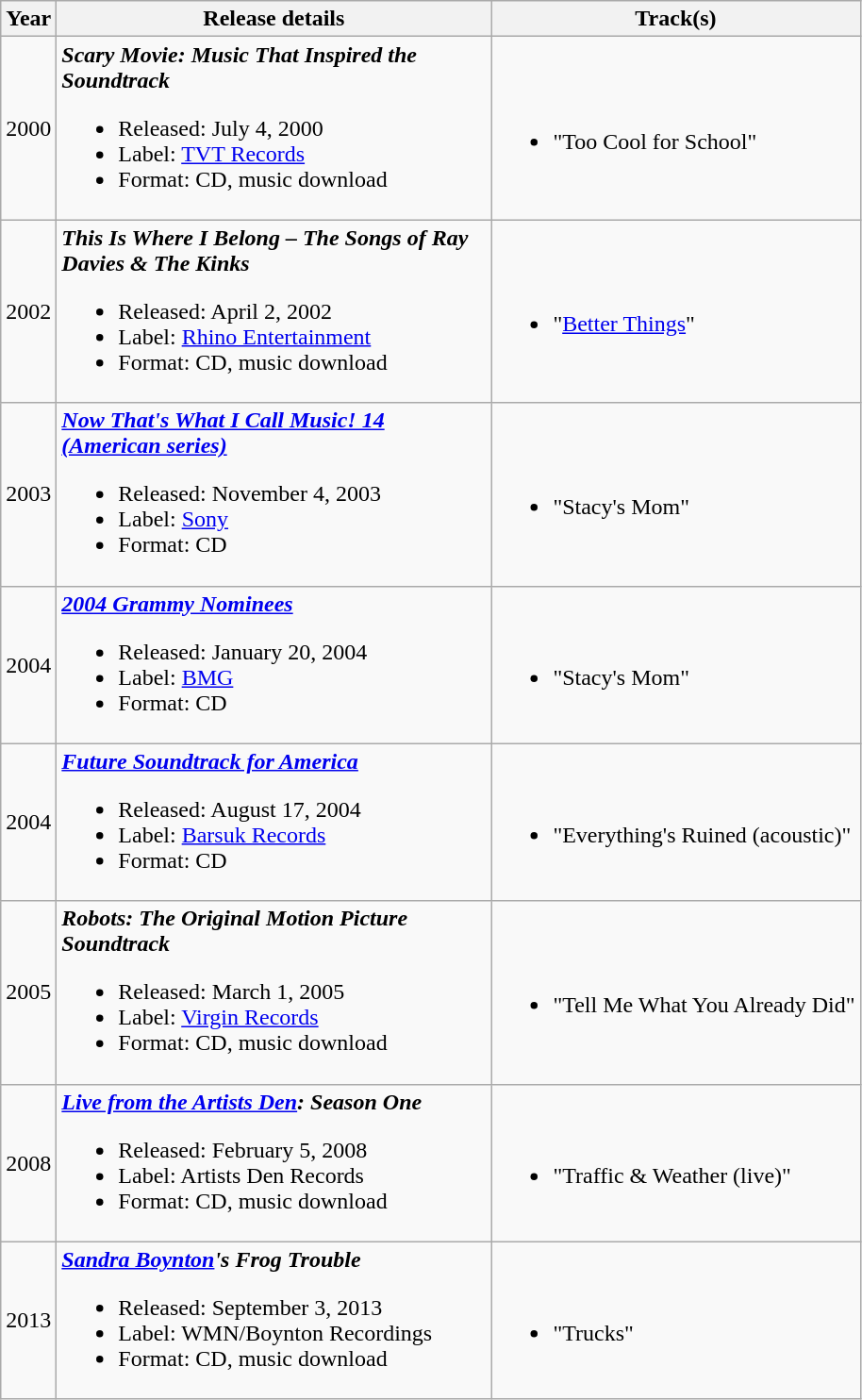<table class ="wikitable">
<tr>
<th>Year</th>
<th style="width:300px;">Release details</th>
<th>Track(s)</th>
</tr>
<tr>
<td>2000</td>
<td><strong><em>Scary Movie: Music That Inspired the Soundtrack</em></strong><br><ul><li>Released: July 4, 2000</li><li>Label: <a href='#'>TVT Records</a></li><li>Format: CD, music download</li></ul></td>
<td><br><ul><li>"Too Cool for School"</li></ul></td>
</tr>
<tr>
<td>2002</td>
<td><strong><em>This Is Where I Belong – The Songs of Ray Davies & The Kinks</em></strong><br><ul><li>Released: April 2, 2002</li><li>Label: <a href='#'>Rhino Entertainment</a></li><li>Format: CD, music download</li></ul></td>
<td><br><ul><li>"<a href='#'>Better Things</a>"</li></ul></td>
</tr>
<tr>
<td>2003</td>
<td><strong><em><a href='#'>Now That's What I Call Music! 14 (American series)</a></em></strong><br><ul><li>Released: November 4, 2003</li><li>Label: <a href='#'>Sony</a></li><li>Format: CD</li></ul></td>
<td><br><ul><li>"Stacy's Mom"</li></ul></td>
</tr>
<tr>
<td>2004</td>
<td><strong><em><a href='#'>2004 Grammy Nominees</a></em></strong><br><ul><li>Released: January 20, 2004</li><li>Label: <a href='#'>BMG</a></li><li>Format: CD</li></ul></td>
<td><br><ul><li>"Stacy's Mom"</li></ul></td>
</tr>
<tr>
<td>2004</td>
<td><strong><em><a href='#'>Future Soundtrack for America</a></em></strong><br><ul><li>Released: August 17, 2004</li><li>Label: <a href='#'>Barsuk Records</a></li><li>Format: CD</li></ul></td>
<td><br><ul><li>"Everything's Ruined (acoustic)"</li></ul></td>
</tr>
<tr>
<td>2005</td>
<td><strong><em>Robots: The Original Motion Picture Soundtrack</em></strong><br><ul><li>Released: March 1, 2005</li><li>Label: <a href='#'>Virgin Records</a></li><li>Format: CD, music download</li></ul></td>
<td><br><ul><li>"Tell Me What You Already Did"</li></ul></td>
</tr>
<tr>
<td>2008</td>
<td><strong><em><a href='#'>Live from the Artists Den</a>: Season One</em></strong><br><ul><li>Released: February 5, 2008</li><li>Label: Artists Den Records</li><li>Format: CD, music download</li></ul></td>
<td><br><ul><li>"Traffic & Weather (live)"</li></ul></td>
</tr>
<tr>
<td>2013</td>
<td><strong><em><a href='#'>Sandra Boynton</a>'s Frog Trouble</em></strong><br><ul><li>Released: September 3, 2013</li><li>Label: WMN/Boynton Recordings</li><li>Format: CD, music download</li></ul></td>
<td><br><ul><li>"Trucks"</li></ul></td>
</tr>
</table>
